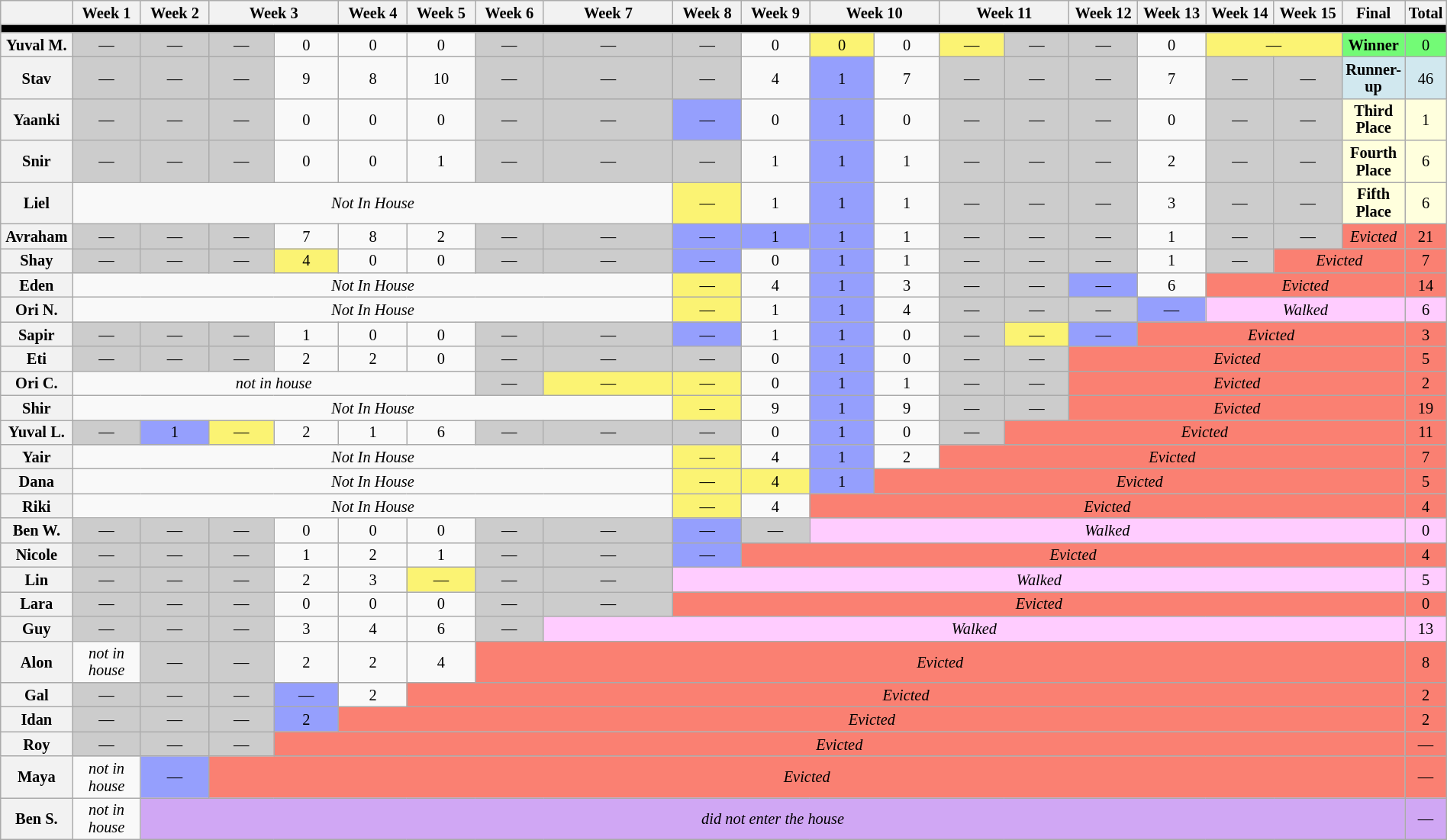<table class="wikitable" style="text-align:center; width:100%; font-size:85%; line-height:15px">
<tr>
<th style="width: 5%;"></th>
<th style="width: 5%;">Week 1</th>
<th style="width: 5%;">Week 2</th>
<th colspan="2" style="width: 10%;">Week 3</th>
<th style="width: 5%;">Week 4</th>
<th style="width: 5%;">Week 5</th>
<th style="width: 5%;">Week 6</th>
<th style="width: 10%;">Week 7</th>
<th style="width: 5%;">Week 8</th>
<th style="width: 5%;">Week 9</th>
<th colspan="2" style="width: 10%;">Week 10</th>
<th colspan="2" style="width: 10%;">Week 11</th>
<th style="width: 5%;">Week 12</th>
<th style="width: 5%;">Week 13</th>
<th style="width: 5%;">Week 14</th>
<th style="width: 5%;">Week 15</th>
<th>Final</th>
<th style="width: 5%;">Total</th>
</tr>
<tr>
<th colspan="22" style="background-color: black;"></th>
</tr>
<tr>
<th>Yuval M.</th>
<td style="background-color:#ccc;">—</td>
<td style="background-color:#ccc;">—</td>
<td style="background-color:#ccc;">—</td>
<td>0</td>
<td>0</td>
<td>0</td>
<td style="background-color:#ccc;">—</td>
<td style="background-color:#ccc;">—</td>
<td style="background-color:#ccc;">—</td>
<td>0</td>
<td style="background: #FBF373;">0</td>
<td>0</td>
<td style="background:#FBF373">—</td>
<td style="background-color:#ccc;">—</td>
<td style="background-color:#ccc;">—</td>
<td>0</td>
<td colspan="2" style="background:#FBF373;">—</td>
<td style="background:#73FB76"><strong>Winner</strong></td>
<td style="background:#73FB76">0</td>
</tr>
<tr>
<th>Stav</th>
<td style="background-color:#ccc;">—</td>
<td style="background-color:#ccc;">—</td>
<td style="background-color:#ccc;">—</td>
<td>9</td>
<td>8</td>
<td>10</td>
<td style="background-color:#ccc;">—</td>
<td style="background-color:#ccc;">—</td>
<td style="background-color:#ccc;">—</td>
<td>4</td>
<td style="background:#959FFD;">1</td>
<td>7</td>
<td style="background-color:#ccc;">—</td>
<td style="background-color:#ccc;">—</td>
<td style="background-color:#ccc;">—</td>
<td>7</td>
<td style="background-color:#ccc;">—</td>
<td style="background-color:#ccc;">—</td>
<td style="background:#D1E8EF"><strong>Runner-up</strong></td>
<td style="background:#D1E8EF">46</td>
</tr>
<tr>
<th>Yaanki</th>
<td style="background-color:#ccc;">—</td>
<td style="background-color:#ccc;">—</td>
<td style="background-color:#ccc;">—</td>
<td>0</td>
<td>0</td>
<td>0</td>
<td style="background-color:#ccc;">—</td>
<td style="background-color:#ccc;">—</td>
<td style="background-color:#959FFD;">—</td>
<td>0</td>
<td style="background:#959FFD;">1</td>
<td>0</td>
<td style="background-color:#ccc;">—</td>
<td style="background-color:#ccc;">—</td>
<td style="background-color:#ccc;">—</td>
<td>0</td>
<td style="background-color:#ccc;">—</td>
<td style="background-color:#ccc;">—</td>
<td style="background: #FFFFDD;"><strong>Third Place</strong></td>
<td style="background: #FFFFDD;">1</td>
</tr>
<tr>
<th>Snir</th>
<td style="background-color:#ccc;">—</td>
<td style="background-color:#ccc;">—</td>
<td style="background-color:#ccc;">—</td>
<td>0</td>
<td>0</td>
<td>1</td>
<td style="background-color:#ccc;">—</td>
<td style="background-color:#ccc;">—</td>
<td style="background-color:#ccc;">—</td>
<td>1</td>
<td style="background:#959FFD;">1</td>
<td>1</td>
<td style="background-color:#ccc;">—</td>
<td style="background-color:#ccc;">—</td>
<td style="background-color:#ccc;">—</td>
<td>2</td>
<td style="background-color:#ccc;">—</td>
<td style="background-color:#ccc;">—</td>
<td style="background: #FFFFDD;"><strong>Fourth Place</strong></td>
<td style="background: #FFFFDD;">6</td>
</tr>
<tr>
<th>Liel</th>
<td colspan="8"><em>Not In House</em></td>
<td style="background: #FBF373;">—</td>
<td>1</td>
<td style="background:#959FFD;">1</td>
<td>1</td>
<td style="background-color:#ccc;">—</td>
<td style="background-color:#ccc;">—</td>
<td style="background-color:#ccc;">—</td>
<td>3</td>
<td style="background-color:#ccc;">—</td>
<td style="background-color:#ccc;">—</td>
<td style="background: #FFFFDD;"><strong>Fifth Place</strong></td>
<td style="background: #FFFFDD;">6</td>
</tr>
<tr>
<th>Avraham</th>
<td style="background-color:#ccc;">—</td>
<td style="background-color:#ccc;">—</td>
<td style="background-color:#ccc;">—</td>
<td>7</td>
<td>8</td>
<td>2</td>
<td style="background-color:#ccc;">—</td>
<td style="background-color:#ccc;">—</td>
<td style="background-color:#959FFD;">—</td>
<td style="background:#959FFD;">1</td>
<td style="background:#959FFD;">1</td>
<td>1</td>
<td style="background-color:#ccc;">—</td>
<td style="background-color:#ccc;">—</td>
<td style="background-color:#ccc;">—</td>
<td>1</td>
<td style="background-color:#ccc;">—</td>
<td style="background-color:#ccc;">—</td>
<td style="background:salmon"><em>Evicted</em></td>
<td style="background:salmon">21</td>
</tr>
<tr>
<th>Shay</th>
<td style="background-color:#ccc;">—</td>
<td style="background-color:#ccc;">—</td>
<td style="background-color:#ccc;">—</td>
<td style="background:#FBF373">4</td>
<td>0</td>
<td>0</td>
<td style="background-color:#ccc;">—</td>
<td style="background-color:#ccc;">—</td>
<td style="background-color:#959FFD;">—</td>
<td>0</td>
<td style="background:#959FFD;">1</td>
<td>1</td>
<td style="background-color:#ccc;">—</td>
<td style="background-color:#ccc;">—</td>
<td style="background-color:#ccc;">—</td>
<td>1</td>
<td style="background-color:#ccc;">—</td>
<td colspan="2" style="background:salmon"><em>Evicted</em></td>
<td style="background:salmon">7</td>
</tr>
<tr>
<th>Eden</th>
<td colspan="8"><em>Not In House</em></td>
<td style="background: #FBF373;">—</td>
<td>4</td>
<td style="background:#959FFD;">1</td>
<td>3</td>
<td style="background-color:#ccc;">—</td>
<td style="background-color:#ccc;">—</td>
<td style="background-color:#959FFD;">—</td>
<td>6</td>
<td colspan="3" style="background:salmon"><em>Evicted</em></td>
<td style="background:salmon">14</td>
</tr>
<tr>
<th>Ori N.</th>
<td colspan="8"><em>Not In House</em></td>
<td style="background: #FBF373;">—</td>
<td>1</td>
<td style="background:#959FFD;">1</td>
<td>4</td>
<td style="background-color:#ccc;">—</td>
<td style="background-color:#ccc;">—</td>
<td style="background-color:#ccc;">—</td>
<td style="background-color:#959FFD;">—</td>
<td colspan="3" style="background: #FCF;"><em>Walked</em></td>
<td style="background: #FCF;">6</td>
</tr>
<tr>
<th>Sapir</th>
<td style="background-color:#ccc;">—</td>
<td style="background-color:#ccc;">—</td>
<td style="background-color:#ccc;">—</td>
<td>1</td>
<td>0</td>
<td>0</td>
<td style="background-color:#ccc;">—</td>
<td style="background-color:#ccc;">—</td>
<td style="background-color:#959FFD;">—</td>
<td>1</td>
<td style="background:#959FFD;">1</td>
<td>0</td>
<td style="background-color:#ccc;">—</td>
<td style="background:#FBF373">—</td>
<td style="background-color:#959FFD;">—</td>
<td colspan="4" style="background:salmon"><em>Evicted</em></td>
<td style="background:salmon">3</td>
</tr>
<tr>
<th>Eti</th>
<td style="background-color:#ccc;">—</td>
<td style="background-color:#ccc;">—</td>
<td style="background-color:#ccc;">—</td>
<td>2</td>
<td>2</td>
<td>0</td>
<td style="background-color:#ccc;">—</td>
<td style="background-color:#ccc;">—</td>
<td style="background-color:#ccc;">—</td>
<td>0</td>
<td style="background:#959FFD;">1</td>
<td>0</td>
<td style="background-color:#ccc;">—</td>
<td style="background-color:#ccc;">—</td>
<td colspan="5" style="background:salmon"><em>Evicted</em></td>
<td style="background:salmon">5</td>
</tr>
<tr>
<th>Ori C.</th>
<td colspan="6"><em>not in house</em></td>
<td style="background-color:#ccc;">—</td>
<td style="background: #FBF373;">—</td>
<td style="background: #FBF373;">—</td>
<td>0</td>
<td style="background:#959FFD;">1</td>
<td>1</td>
<td style="background-color:#ccc;">—</td>
<td style="background-color:#ccc;">—</td>
<td colspan="5" style="background:salmon"><em>Evicted</em></td>
<td style="background:salmon">2</td>
</tr>
<tr>
<th>Shir</th>
<td colspan="8"><em>Not In House</em></td>
<td style="background: #FBF373;">—</td>
<td>9</td>
<td style="background:#959FFD;">1</td>
<td>9</td>
<td style="background-color:#ccc;">—</td>
<td style="background-color:#ccc;">—</td>
<td colspan="5" style="background:salmon"><em>Evicted</em></td>
<td style="background:salmon">19</td>
</tr>
<tr>
<th>Yuval L.</th>
<td style="background-color:#ccc;">—</td>
<td style="background-color:#959FFD;">1</td>
<td style="background:#FBF373">—</td>
<td>2</td>
<td>1</td>
<td>6</td>
<td style="background-color:#ccc;">—</td>
<td style="background-color:#ccc;">—</td>
<td style="background-color:#ccc;">—</td>
<td>0</td>
<td style="background:#959FFD;">1</td>
<td>0</td>
<td style="background-color:#ccc;">—</td>
<td colspan="6" style="background:salmon"><em>Evicted</em></td>
<td style="background:salmon">11</td>
</tr>
<tr>
<th>Yair</th>
<td colspan="8"><em>Not In House</em></td>
<td style="background: #FBF373;">—</td>
<td>4</td>
<td style="background:#959FFD;">1</td>
<td>2</td>
<td colspan="7" style="background:salmon"><em>Evicted</em></td>
<td style="background:salmon">7</td>
</tr>
<tr>
<th>Dana</th>
<td colspan="8"><em>Not In House</em></td>
<td style="background: #FBF373;">—</td>
<td style="background: #FBF373;">4</td>
<td style="background:#959FFD;">1</td>
<td colspan="8" style="background:salmon"><em>Evicted</em></td>
<td style="background:salmon">5</td>
</tr>
<tr>
<th>Riki</th>
<td colspan="8"><em>Not In House</em></td>
<td style="background: #FBF373;">—</td>
<td>4</td>
<td colspan="9" style="background:salmon"><em>Evicted</em></td>
<td style="background:salmon">4</td>
</tr>
<tr>
<th>Ben W.</th>
<td style="background-color:#ccc;">—</td>
<td style="background-color:#ccc;">—</td>
<td style="background-color:#ccc;">—</td>
<td>0</td>
<td>0</td>
<td>0</td>
<td style="background-color:#ccc;">—</td>
<td style="background-color:#ccc;">—</td>
<td style="background-color:#959FFD;">—</td>
<td style="background-color:#ccc;">—</td>
<td colspan="9" style="background: #FCF;"><em>Walked</em></td>
<td style="background: #FCF;">0</td>
</tr>
<tr>
<th>Nicole</th>
<td style="background-color:#ccc;">—</td>
<td style="background-color:#ccc;">—</td>
<td style="background-color:#ccc;">—</td>
<td>1</td>
<td>2</td>
<td>1</td>
<td style="background-color:#ccc;">—</td>
<td style="background-color:#ccc;">—</td>
<td style="background-color:#959FFD;">—</td>
<td colspan="10" style="background:salmon"><em>Evicted</em></td>
<td style="background:salmon">4</td>
</tr>
<tr>
<th>Lin</th>
<td style="background-color:#ccc;">—</td>
<td style="background-color:#ccc;">—</td>
<td style="background-color:#ccc;">—</td>
<td>2</td>
<td>3</td>
<td style="background: #FBF373;">—</td>
<td style="background-color:#ccc;">—</td>
<td style="background-color:#ccc;">—</td>
<td colspan="11" style="background: #FCF;"><em>Walked</em></td>
<td style="background: #FCF;">5</td>
</tr>
<tr>
<th>Lara</th>
<td style="background-color:#ccc;">—</td>
<td style="background-color:#ccc;">—</td>
<td style="background-color:#ccc;">—</td>
<td>0</td>
<td>0</td>
<td>0</td>
<td style="background-color:#ccc;">—</td>
<td style="background-color:#ccc;">—</td>
<td colspan="11" style="background:salmon"><em>Evicted</em></td>
<td style="background:salmon">0</td>
</tr>
<tr>
<th>Guy</th>
<td style="background-color:#ccc;">—</td>
<td style="background-color:#ccc;">—</td>
<td style="background-color:#ccc;">—</td>
<td>3</td>
<td>4</td>
<td>6</td>
<td style="background-color:#ccc;">—</td>
<td colspan="12" style="background: #FCF;"><em>Walked</em></td>
<td style="background: #FCF;">13</td>
</tr>
<tr>
<th>Alon</th>
<td><em>not in house</em></td>
<td style="background-color:#ccc;">—</td>
<td style="background-color:#ccc;">—</td>
<td>2</td>
<td>2</td>
<td>4</td>
<td colspan="13" style="background:salmon"><em>Evicted</em></td>
<td style="background:salmon">8</td>
</tr>
<tr>
<th>Gal</th>
<td style="background-color:#ccc;">—</td>
<td style="background-color:#ccc;">—</td>
<td style="background-color:#ccc;">—</td>
<td style="background-color:#959FFD;">—</td>
<td>2</td>
<td colspan="14" style="background:salmon"><em>Evicted</em></td>
<td style="background:salmon">2</td>
</tr>
<tr>
<th>Idan</th>
<td style="background-color:#ccc;">—</td>
<td style="background-color:#ccc;">—</td>
<td style="background-color:#ccc;">—</td>
<td style="background-color:#959FFD;">2</td>
<td colspan="15" style="background:salmon"><em>Evicted</em></td>
<td style="background:salmon">2</td>
</tr>
<tr>
<th>Roy</th>
<td style="background-color:#ccc;">—</td>
<td style="background-color:#ccc;">—</td>
<td style="background-color:#ccc;">—</td>
<td colspan="16" style="background:salmon"><em>Evicted</em></td>
<td style="background:salmon">—</td>
</tr>
<tr>
<th>Maya</th>
<td><em>not in house</em></td>
<td style="background-color:#959FFD;">—</td>
<td colspan="17" style="background:salmon"><em>Evicted</em></td>
<td style="background:salmon">—</td>
</tr>
<tr>
<th>Ben S.</th>
<td><em>not in house</em></td>
<td colspan="18" style="background:#D0A7F4"><em>did not enter the house</em></td>
<td style="background:#D0A7F4">—</td>
</tr>
</table>
